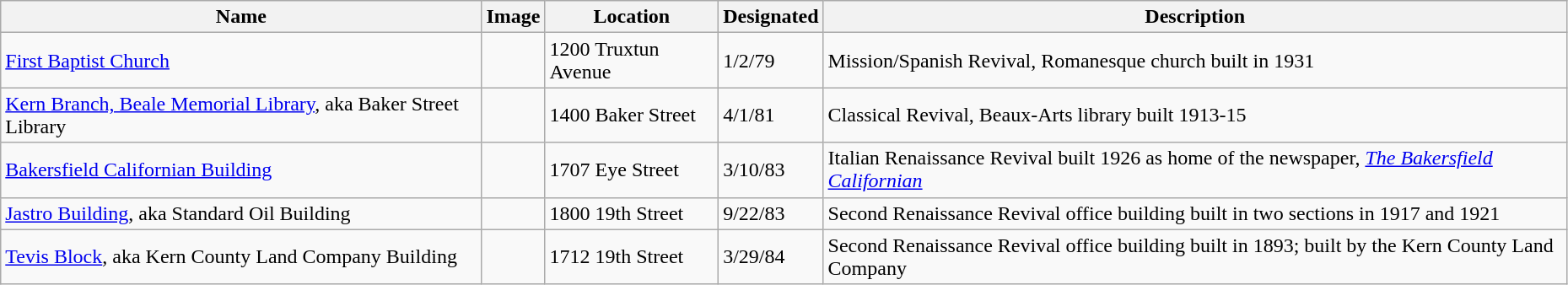<table class="wikitable sortable" style="width:98%">
<tr>
<th>Name</th>
<th class="unsortable">Image</th>
<th>Location</th>
<th>Designated</th>
<th class="unsortable">Description</th>
</tr>
<tr>
<td><a href='#'>First Baptist Church</a></td>
<td></td>
<td>1200 Truxtun Avenue<br><small></small></td>
<td>1/2/79</td>
<td>Mission/Spanish Revival, Romanesque church built in 1931</td>
</tr>
<tr>
<td><a href='#'>Kern Branch, Beale Memorial Library</a>, aka Baker Street Library</td>
<td></td>
<td>1400 Baker Street<br><small></small></td>
<td>4/1/81</td>
<td>Classical Revival, Beaux-Arts library built 1913-15</td>
</tr>
<tr>
<td><a href='#'>Bakersfield Californian Building</a></td>
<td></td>
<td>1707 Eye Street<br><small></small></td>
<td>3/10/83</td>
<td>Italian Renaissance Revival built 1926 as home of the newspaper, <em><a href='#'>The Bakersfield Californian</a></em></td>
</tr>
<tr>
<td><a href='#'>Jastro Building</a>, aka Standard Oil Building</td>
<td></td>
<td>1800 19th Street<br><small></small></td>
<td>9/22/83</td>
<td>Second Renaissance Revival office building built in two sections in 1917 and 1921</td>
</tr>
<tr>
<td><a href='#'>Tevis Block</a>, aka Kern County Land Company Building</td>
<td></td>
<td>1712 19th Street<br><small></small></td>
<td>3/29/84</td>
<td>Second Renaissance Revival office building built in 1893; built by the Kern County Land Company</td>
</tr>
</table>
